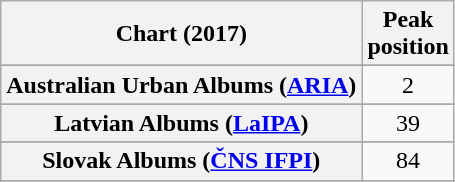<table class="wikitable sortable plainrowheaders" style="text-align:center">
<tr>
<th scope="col">Chart (2017)</th>
<th scope="col">Peak<br> position</th>
</tr>
<tr>
</tr>
<tr>
<th scope="row">Australian Urban Albums (<a href='#'>ARIA</a>)</th>
<td>2</td>
</tr>
<tr>
</tr>
<tr>
</tr>
<tr>
</tr>
<tr>
</tr>
<tr>
</tr>
<tr>
</tr>
<tr>
</tr>
<tr>
</tr>
<tr>
</tr>
<tr>
<th scope="row">Latvian Albums (<a href='#'>LaIPA</a>)</th>
<td>39</td>
</tr>
<tr>
</tr>
<tr>
</tr>
<tr>
<th scope="row">Slovak Albums (<a href='#'>ČNS IFPI</a>)</th>
<td>84</td>
</tr>
<tr>
</tr>
<tr>
</tr>
<tr>
</tr>
<tr>
</tr>
<tr>
</tr>
<tr>
</tr>
</table>
